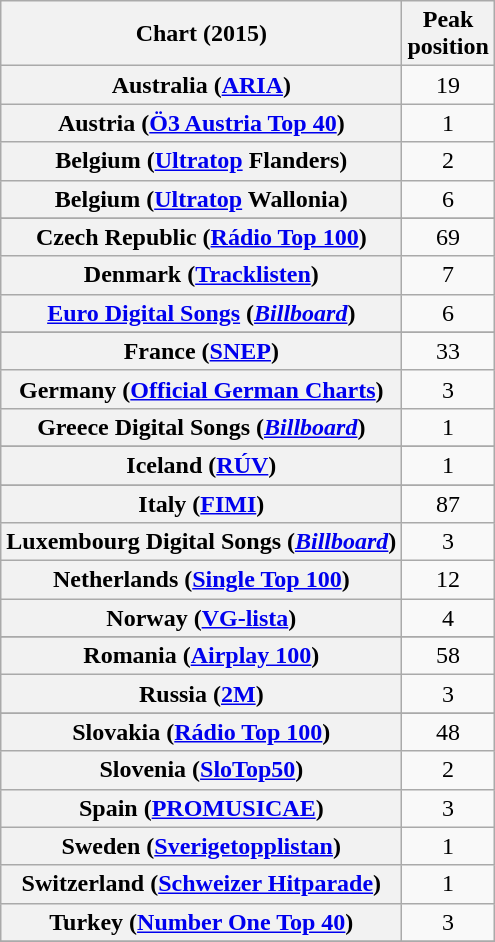<table class="wikitable sortable plainrowheaders" style="text-align:center">
<tr>
<th>Chart (2015)</th>
<th>Peak<br>position</th>
</tr>
<tr>
<th scope="row">Australia (<a href='#'>ARIA</a>)</th>
<td>19</td>
</tr>
<tr>
<th scope="row">Austria (<a href='#'>Ö3 Austria Top 40</a>)</th>
<td>1</td>
</tr>
<tr>
<th scope="row">Belgium (<a href='#'>Ultratop</a> Flanders)</th>
<td>2</td>
</tr>
<tr>
<th scope="row">Belgium (<a href='#'>Ultratop</a> Wallonia)</th>
<td>6</td>
</tr>
<tr>
</tr>
<tr>
<th scope="row">Czech Republic (<a href='#'>Rádio Top 100</a>)</th>
<td>69</td>
</tr>
<tr>
<th scope="row">Denmark (<a href='#'>Tracklisten</a>)</th>
<td>7</td>
</tr>
<tr>
<th scope="row"><a href='#'>Euro Digital Songs</a> (<em><a href='#'>Billboard</a></em>)</th>
<td>6</td>
</tr>
<tr>
</tr>
<tr>
<th scope="row">France (<a href='#'>SNEP</a>)</th>
<td>33</td>
</tr>
<tr>
<th scope="row">Germany (<a href='#'>Official German Charts</a>)</th>
<td>3</td>
</tr>
<tr>
<th scope="row">Greece Digital Songs (<em><a href='#'>Billboard</a></em>)</th>
<td>1</td>
</tr>
<tr>
</tr>
<tr>
<th scope="row">Iceland (<a href='#'>RÚV</a>)</th>
<td>1</td>
</tr>
<tr>
</tr>
<tr>
</tr>
<tr>
<th scope="row">Italy (<a href='#'>FIMI</a>)</th>
<td style="text-align:center;">87</td>
</tr>
<tr>
<th scope="row">Luxembourg Digital Songs (<em><a href='#'>Billboard</a></em>)</th>
<td>3</td>
</tr>
<tr>
<th scope="row">Netherlands (<a href='#'>Single Top 100</a>)</th>
<td>12</td>
</tr>
<tr>
<th scope="row">Norway (<a href='#'>VG-lista</a>)</th>
<td>4</td>
</tr>
<tr>
</tr>
<tr>
<th scope="row">Romania (<a href='#'>Airplay 100</a>)</th>
<td style="text-align:center;">58</td>
</tr>
<tr>
<th scope="row">Russia (<a href='#'>2M</a>)</th>
<td>3</td>
</tr>
<tr>
</tr>
<tr>
<th scope="row">Slovakia (<a href='#'>Rádio Top 100</a>)</th>
<td>48</td>
</tr>
<tr>
<th scope="row">Slovenia (<a href='#'>SloTop50</a>)</th>
<td align=center>2</td>
</tr>
<tr>
<th scope="row">Spain (<a href='#'>PROMUSICAE</a>)</th>
<td>3</td>
</tr>
<tr>
<th scope="row">Sweden (<a href='#'>Sverigetopplistan</a>)</th>
<td>1</td>
</tr>
<tr>
<th scope="row">Switzerland (<a href='#'>Schweizer Hitparade</a>)</th>
<td>1</td>
</tr>
<tr>
<th scope="row">Turkey (<a href='#'>Number One Top 40</a>)</th>
<td style="text-align:center;">3</td>
</tr>
<tr>
</tr>
</table>
